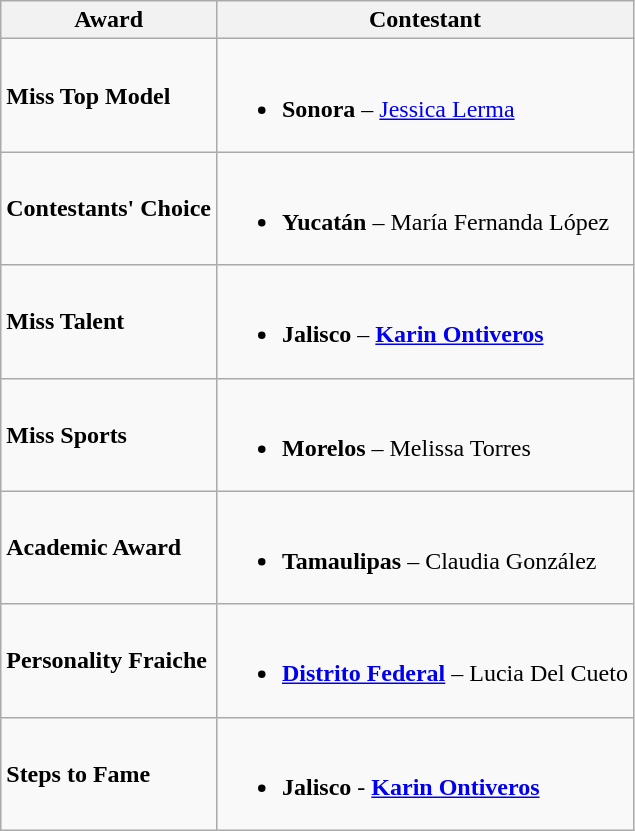<table class="wikitable">
<tr>
<th>Award</th>
<th>Contestant</th>
</tr>
<tr>
<td><strong>Miss Top Model</strong></td>
<td><br><ul><li><strong> Sonora</strong> – <a href='#'>Jessica Lerma</a></li></ul></td>
</tr>
<tr>
<td><strong>Contestants' Choice</strong></td>
<td><br><ul><li><strong> Yucatán</strong> – María Fernanda López</li></ul></td>
</tr>
<tr>
<td><strong>Miss Talent</strong></td>
<td><br><ul><li><strong> Jalisco</strong> – <strong><a href='#'>Karin Ontiveros</a></strong></li></ul></td>
</tr>
<tr>
<td><strong>Miss Sports</strong></td>
<td><br><ul><li><strong> Morelos</strong> – Melissa Torres</li></ul></td>
</tr>
<tr>
<td><strong>Academic Award</strong></td>
<td><br><ul><li><strong> Tamaulipas</strong> – Claudia González</li></ul></td>
</tr>
<tr>
<td><strong>Personality Fraiche</strong></td>
<td><br><ul><li><strong> <a href='#'>Distrito Federal</a></strong> – Lucia Del Cueto</li></ul></td>
</tr>
<tr>
<td><strong>Steps to Fame</strong></td>
<td><br><ul><li><strong> Jalisco</strong> -<strong> <a href='#'>Karin Ontiveros</a></strong></li></ul></td>
</tr>
</table>
